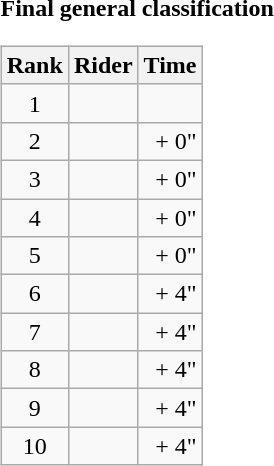<table>
<tr>
<td><strong>Final general classification</strong><br><table class="wikitable">
<tr>
<th scope="col">Rank</th>
<th scope="col">Rider</th>
<th scope="col">Time</th>
</tr>
<tr>
<td style="text-align:center;">1</td>
<td></td>
<td style="text-align:right;"></td>
</tr>
<tr>
<td style="text-align:center;">2</td>
<td></td>
<td style="text-align:right;">+ 0"</td>
</tr>
<tr>
<td style="text-align:center;">3</td>
<td></td>
<td style="text-align:right;">+ 0"</td>
</tr>
<tr>
<td style="text-align:center;">4</td>
<td></td>
<td style="text-align:right;">+ 0"</td>
</tr>
<tr>
<td style="text-align:center;">5</td>
<td></td>
<td style="text-align:right;">+ 0"</td>
</tr>
<tr>
<td style="text-align:center;">6</td>
<td></td>
<td style="text-align:right;">+ 4"</td>
</tr>
<tr>
<td style="text-align:center;">7</td>
<td></td>
<td style="text-align:right;">+ 4"</td>
</tr>
<tr>
<td style="text-align:center;">8</td>
<td></td>
<td style="text-align:right;">+ 4"</td>
</tr>
<tr>
<td style="text-align:center;">9</td>
<td></td>
<td style="text-align:right;">+ 4"</td>
</tr>
<tr>
<td style="text-align:center;">10</td>
<td></td>
<td style="text-align:right;">+ 4"</td>
</tr>
</table>
</td>
</tr>
</table>
